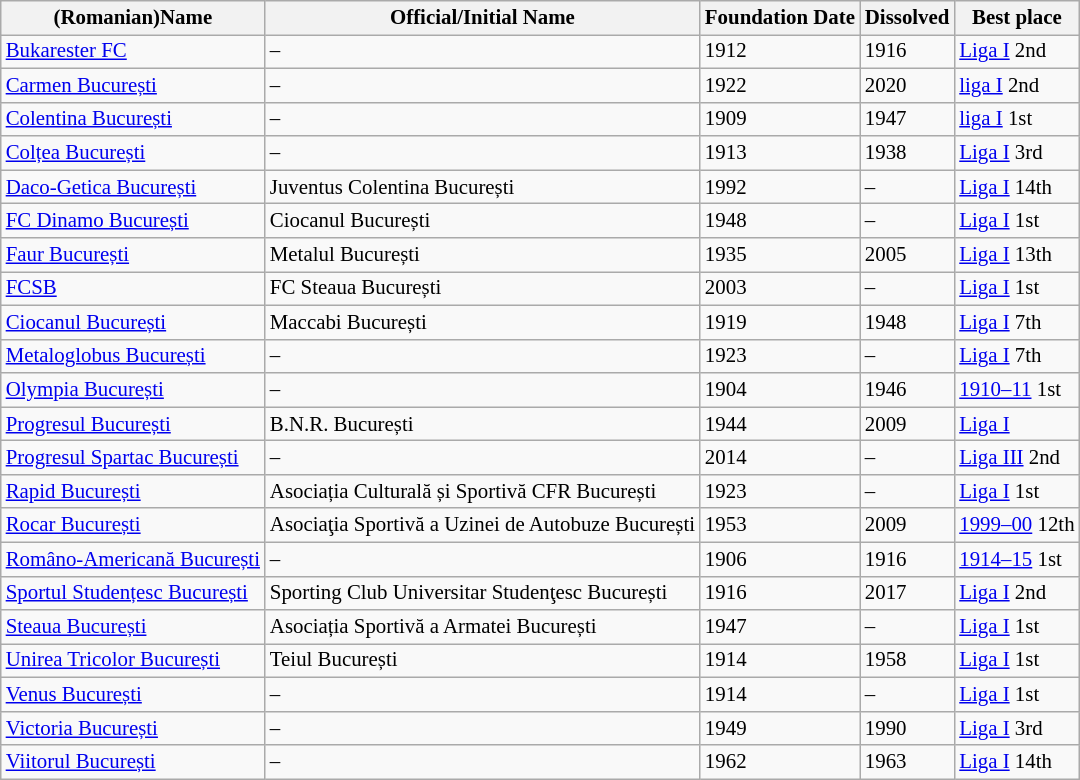<table class="wikitable sortable mw-collapsible" style=" font-size: 87%;">
<tr>
<th>(Romanian)Name</th>
<th>Official/Initial Name</th>
<th>Foundation Date</th>
<th>Dissolved</th>
<th>Best place</th>
</tr>
<tr>
<td><a href='#'>Bukarester FC</a></td>
<td>–</td>
<td>1912</td>
<td>1916</td>
<td><a href='#'>Liga I</a> 2nd</td>
</tr>
<tr>
<td><a href='#'>Carmen București</a></td>
<td>–</td>
<td>1922</td>
<td>2020</td>
<td><a href='#'>liga I</a> 2nd</td>
</tr>
<tr>
<td><a href='#'>Colentina București</a></td>
<td>–</td>
<td>1909</td>
<td>1947</td>
<td><a href='#'>liga I</a> 1st</td>
</tr>
<tr>
<td><a href='#'>Colțea București</a></td>
<td>–</td>
<td>1913</td>
<td>1938</td>
<td><a href='#'>Liga I</a> 3rd</td>
</tr>
<tr>
<td><a href='#'>Daco-Getica București</a></td>
<td>Juventus Colentina București</td>
<td>1992</td>
<td>–</td>
<td><a href='#'>Liga I</a> 14th</td>
</tr>
<tr>
<td><a href='#'>FC Dinamo București</a></td>
<td>Ciocanul București</td>
<td>1948</td>
<td>–</td>
<td><a href='#'>Liga I</a> 1st</td>
</tr>
<tr>
<td><a href='#'>Faur București</a></td>
<td>Metalul București</td>
<td>1935</td>
<td>2005</td>
<td><a href='#'>Liga I</a> 13th</td>
</tr>
<tr>
<td><a href='#'>FCSB</a></td>
<td>FC Steaua București</td>
<td>2003</td>
<td>–</td>
<td><a href='#'>Liga I</a> 1st</td>
</tr>
<tr>
<td><a href='#'>Ciocanul București</a></td>
<td>Maccabi București</td>
<td>1919</td>
<td>1948</td>
<td><a href='#'>Liga I</a> 7th</td>
</tr>
<tr>
<td><a href='#'>Metaloglobus București</a></td>
<td>–</td>
<td>1923</td>
<td>–</td>
<td><a href='#'>Liga I</a> 7th</td>
</tr>
<tr>
<td><a href='#'>Olympia București</a></td>
<td>–</td>
<td>1904</td>
<td>1946</td>
<td><a href='#'>1910–11</a> 1st</td>
</tr>
<tr>
<td><a href='#'>Progresul București</a></td>
<td>B.N.R. București</td>
<td>1944</td>
<td>2009</td>
<td><a href='#'>Liga I</a></td>
</tr>
<tr>
<td><a href='#'>Progresul Spartac București</a></td>
<td>–</td>
<td>2014</td>
<td>–</td>
<td><a href='#'>Liga III</a> 2nd</td>
</tr>
<tr>
<td><a href='#'>Rapid București</a></td>
<td>Asociația Culturală și Sportivă CFR București</td>
<td>1923</td>
<td>–</td>
<td><a href='#'>Liga I</a> 1st</td>
</tr>
<tr>
<td><a href='#'>Rocar București</a></td>
<td>Asociaţia Sportivă a Uzinei de Autobuze București</td>
<td>1953</td>
<td>2009</td>
<td><a href='#'>1999–00</a> 12th</td>
</tr>
<tr>
<td><a href='#'>Româno-Americană București</a></td>
<td>–</td>
<td>1906</td>
<td>1916</td>
<td><a href='#'>1914–15</a> 1st</td>
</tr>
<tr>
<td><a href='#'>Sportul Studențesc București</a></td>
<td>Sporting Club Universitar Studenţesc București</td>
<td>1916</td>
<td>2017</td>
<td><a href='#'>Liga I</a> 2nd</td>
</tr>
<tr>
<td><a href='#'>Steaua București</a></td>
<td>Asociația Sportivă a Armatei București</td>
<td>1947</td>
<td>–</td>
<td><a href='#'>Liga I</a> 1st</td>
</tr>
<tr>
<td><a href='#'>Unirea Tricolor București</a></td>
<td>Teiul București</td>
<td>1914</td>
<td>1958</td>
<td><a href='#'>Liga I</a> 1st</td>
</tr>
<tr>
<td><a href='#'>Venus București</a></td>
<td>–</td>
<td>1914</td>
<td>–</td>
<td><a href='#'>Liga I</a> 1st</td>
</tr>
<tr>
<td><a href='#'>Victoria București</a></td>
<td>–</td>
<td>1949</td>
<td>1990</td>
<td><a href='#'>Liga I</a> 3rd</td>
</tr>
<tr>
<td><a href='#'>Viitorul București</a></td>
<td>–</td>
<td>1962</td>
<td>1963</td>
<td><a href='#'>Liga I</a> 14th</td>
</tr>
</table>
